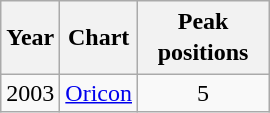<table class="wikitable">
<tr>
<th>Year</th>
<th>Chart</th>
<th style="width:5em;line-height:1.3">Peak positions</th>
</tr>
<tr>
<td>2003</td>
<td><a href='#'>Oricon</a></td>
<td align="center">5</td>
</tr>
</table>
